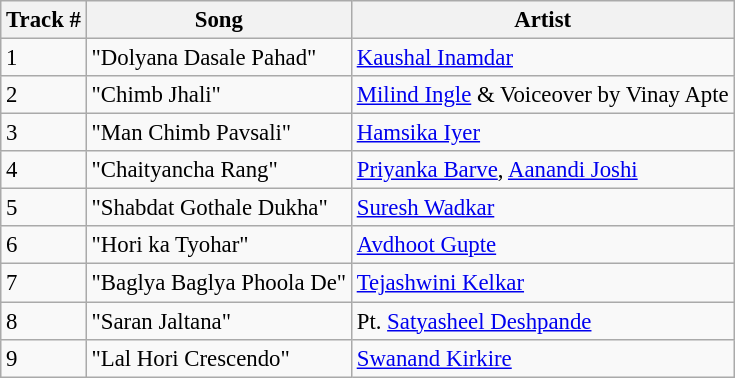<table class="wikitable" style="font-size:95%;">
<tr>
<th>Track #</th>
<th>Song</th>
<th>Artist</th>
</tr>
<tr>
<td>1</td>
<td>"Dolyana Dasale Pahad"</td>
<td><a href='#'>Kaushal Inamdar</a></td>
</tr>
<tr>
<td>2</td>
<td>"Chimb Jhali"</td>
<td><a href='#'>Milind Ingle</a> & Voiceover by Vinay Apte</td>
</tr>
<tr>
<td>3</td>
<td>"Man Chimb Pavsali"</td>
<td><a href='#'>Hamsika Iyer</a></td>
</tr>
<tr>
<td>4</td>
<td>"Chaityancha Rang"</td>
<td><a href='#'>Priyanka Barve</a>, <a href='#'>Aanandi Joshi</a></td>
</tr>
<tr>
<td>5</td>
<td>"Shabdat Gothale Dukha"</td>
<td><a href='#'>Suresh Wadkar</a></td>
</tr>
<tr>
<td>6</td>
<td>"Hori ka Tyohar"</td>
<td><a href='#'>Avdhoot Gupte</a></td>
</tr>
<tr>
<td>7</td>
<td>"Baglya Baglya Phoola De"</td>
<td><a href='#'>Tejashwini Kelkar</a></td>
</tr>
<tr>
<td>8</td>
<td>"Saran Jaltana"</td>
<td>Pt. <a href='#'>Satyasheel Deshpande</a></td>
</tr>
<tr>
<td>9</td>
<td>"Lal Hori Crescendo"</td>
<td><a href='#'>Swanand Kirkire</a></td>
</tr>
</table>
